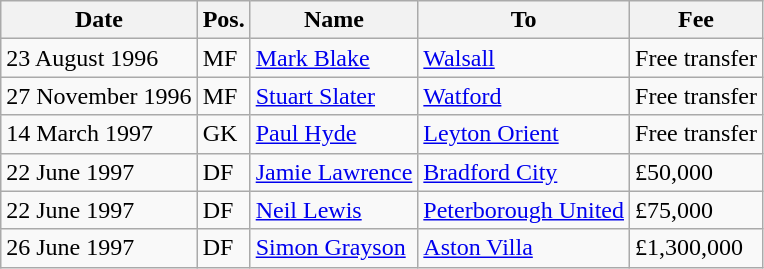<table class="wikitable">
<tr>
<th>Date</th>
<th>Pos.</th>
<th>Name</th>
<th>To</th>
<th>Fee</th>
</tr>
<tr>
<td>23 August 1996</td>
<td>MF</td>
<td> <a href='#'>Mark Blake</a></td>
<td> <a href='#'>Walsall</a></td>
<td>Free transfer</td>
</tr>
<tr>
<td>27 November 1996</td>
<td>MF</td>
<td> <a href='#'>Stuart Slater</a></td>
<td> <a href='#'>Watford</a></td>
<td>Free transfer</td>
</tr>
<tr>
<td>14 March 1997</td>
<td>GK</td>
<td> <a href='#'>Paul Hyde</a></td>
<td> <a href='#'>Leyton Orient</a></td>
<td>Free transfer</td>
</tr>
<tr>
<td>22 June 1997</td>
<td>DF</td>
<td> <a href='#'>Jamie Lawrence</a></td>
<td> <a href='#'>Bradford City</a></td>
<td>£50,000</td>
</tr>
<tr>
<td>22 June 1997</td>
<td>DF</td>
<td> <a href='#'>Neil Lewis</a></td>
<td> <a href='#'>Peterborough United</a></td>
<td>£75,000</td>
</tr>
<tr>
<td>26 June 1997</td>
<td>DF</td>
<td> <a href='#'>Simon Grayson</a></td>
<td> <a href='#'>Aston Villa</a></td>
<td>£1,300,000</td>
</tr>
</table>
